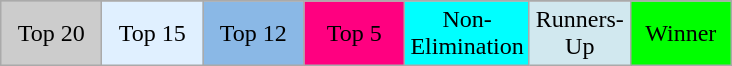<table class="wikitable" style="margin:1em auto; text-align:center;">
<tr>
</tr>
<tr>
<td bgcolor="CCCCCC" width="60px">Top 20</td>
<td bgcolor="E0F0FF" width="60px">Top 15</td>
<td bgcolor="8AB8E6" width="60px">Top 12</td>
<td bgcolor="#FF0080" width="60px">Top 5</td>
<td bgcolor="00FFFF" width="60px">Non-Elimination</td>
<td bgcolor="#D1E8EF"  width="60px">Runners-Up</td>
<td bgcolor="lime" width="60px">Winner</td>
</tr>
</table>
